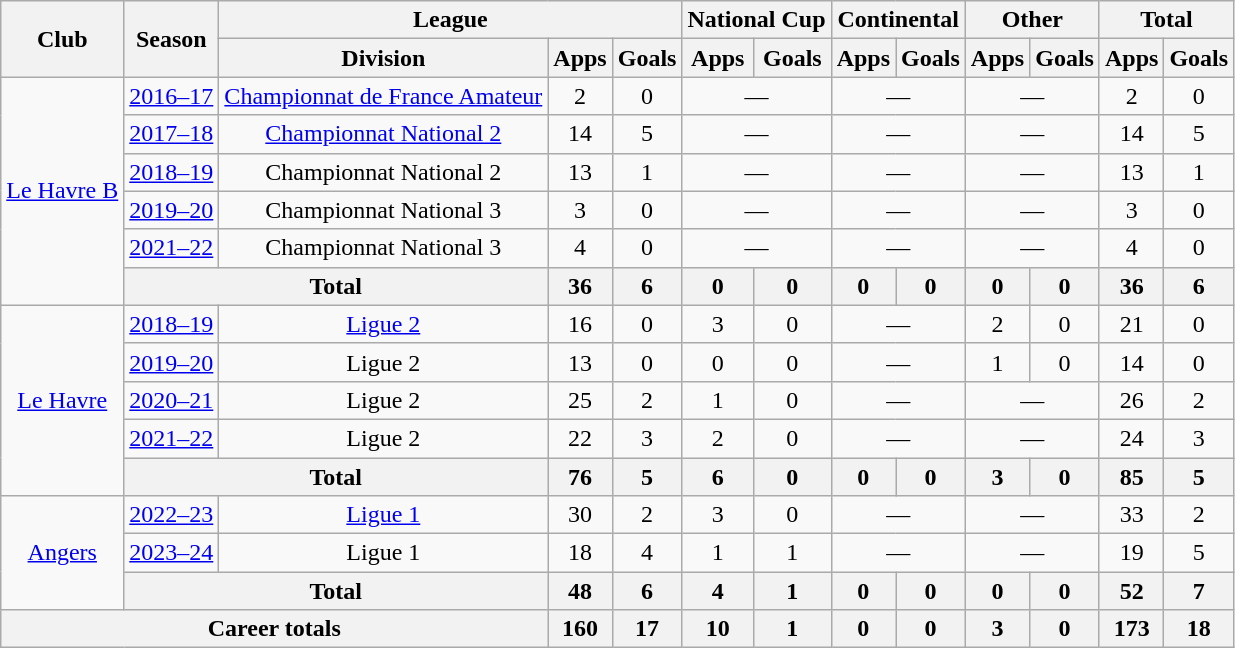<table class="wikitable" style="text-align:center">
<tr>
<th rowspan="2">Club</th>
<th rowspan="2">Season</th>
<th colspan="3">League</th>
<th colspan="2">National Cup</th>
<th colspan="2">Continental</th>
<th colspan="2">Other</th>
<th colspan="2">Total</th>
</tr>
<tr>
<th>Division</th>
<th>Apps</th>
<th>Goals</th>
<th>Apps</th>
<th>Goals</th>
<th>Apps</th>
<th>Goals</th>
<th>Apps</th>
<th>Goals</th>
<th>Apps</th>
<th>Goals</th>
</tr>
<tr>
<td rowspan="6"><a href='#'>Le Havre B</a></td>
<td><a href='#'>2016–17</a></td>
<td><a href='#'>Championnat de France Amateur</a></td>
<td>2</td>
<td>0</td>
<td colspan="2">—</td>
<td colspan="2">—</td>
<td colspan="2">—</td>
<td>2</td>
<td>0</td>
</tr>
<tr>
<td><a href='#'>2017–18</a></td>
<td><a href='#'>Championnat National 2</a></td>
<td>14</td>
<td>5</td>
<td colspan="2">—</td>
<td colspan="2">—</td>
<td colspan="2">—</td>
<td>14</td>
<td>5</td>
</tr>
<tr>
<td><a href='#'>2018–19</a></td>
<td>Championnat National 2</td>
<td>13</td>
<td>1</td>
<td colspan="2">—</td>
<td colspan="2">—</td>
<td colspan="2">—</td>
<td>13</td>
<td>1</td>
</tr>
<tr>
<td><a href='#'>2019–20</a></td>
<td>Championnat National 3</td>
<td>3</td>
<td>0</td>
<td colspan="2">—</td>
<td colspan="2">—</td>
<td colspan="2">—</td>
<td>3</td>
<td>0</td>
</tr>
<tr>
<td><a href='#'>2021–22</a></td>
<td>Championnat National 3</td>
<td>4</td>
<td>0</td>
<td colspan="2">—</td>
<td colspan="2">—</td>
<td colspan="2">—</td>
<td>4</td>
<td>0</td>
</tr>
<tr>
<th colspan="2">Total</th>
<th>36</th>
<th>6</th>
<th>0</th>
<th>0</th>
<th>0</th>
<th>0</th>
<th>0</th>
<th>0</th>
<th>36</th>
<th>6</th>
</tr>
<tr>
<td rowspan="5"><a href='#'>Le Havre</a></td>
<td><a href='#'>2018–19</a></td>
<td><a href='#'>Ligue 2</a></td>
<td>16</td>
<td>0</td>
<td>3</td>
<td>0</td>
<td colspan="2">—</td>
<td>2</td>
<td>0</td>
<td>21</td>
<td>0</td>
</tr>
<tr>
<td><a href='#'>2019–20</a></td>
<td>Ligue 2</td>
<td>13</td>
<td>0</td>
<td>0</td>
<td>0</td>
<td colspan="2">—</td>
<td>1</td>
<td>0</td>
<td>14</td>
<td>0</td>
</tr>
<tr>
<td><a href='#'>2020–21</a></td>
<td>Ligue 2</td>
<td>25</td>
<td>2</td>
<td>1</td>
<td>0</td>
<td colspan="2">—</td>
<td colspan="2">—</td>
<td>26</td>
<td>2</td>
</tr>
<tr>
<td><a href='#'>2021–22</a></td>
<td>Ligue 2</td>
<td>22</td>
<td>3</td>
<td>2</td>
<td>0</td>
<td colspan="2">—</td>
<td colspan="2">—</td>
<td>24</td>
<td>3</td>
</tr>
<tr>
<th colspan="2">Total</th>
<th>76</th>
<th>5</th>
<th>6</th>
<th>0</th>
<th>0</th>
<th>0</th>
<th>3</th>
<th>0</th>
<th>85</th>
<th>5</th>
</tr>
<tr>
<td rowspan="3"><a href='#'>Angers</a></td>
<td><a href='#'>2022–23</a></td>
<td><a href='#'>Ligue 1</a></td>
<td>30</td>
<td>2</td>
<td>3</td>
<td>0</td>
<td colspan="2">—</td>
<td colspan="2">—</td>
<td>33</td>
<td>2</td>
</tr>
<tr>
<td><a href='#'>2023–24</a></td>
<td>Ligue 1</td>
<td>18</td>
<td>4</td>
<td>1</td>
<td>1</td>
<td colspan="2">—</td>
<td colspan="2">—</td>
<td>19</td>
<td>5</td>
</tr>
<tr>
<th colspan="2">Total</th>
<th>48</th>
<th>6</th>
<th>4</th>
<th>1</th>
<th>0</th>
<th>0</th>
<th>0</th>
<th>0</th>
<th>52</th>
<th>7</th>
</tr>
<tr>
<th colspan="3">Career totals</th>
<th>160</th>
<th>17</th>
<th>10</th>
<th>1</th>
<th>0</th>
<th>0</th>
<th>3</th>
<th>0</th>
<th>173</th>
<th>18</th>
</tr>
</table>
